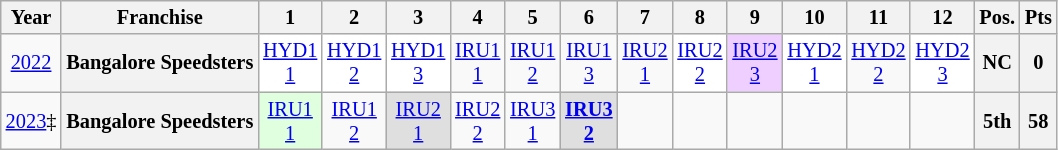<table class="wikitable" style="text-align:center; font-size:85%">
<tr>
<th>Year</th>
<th>Franchise</th>
<th>1</th>
<th>2</th>
<th>3</th>
<th>4</th>
<th>5</th>
<th>6</th>
<th>7</th>
<th>8</th>
<th>9</th>
<th>10</th>
<th>11</th>
<th>12</th>
<th>Pos.</th>
<th>Pts</th>
</tr>
<tr>
<td><a href='#'>2022</a></td>
<th nowrap>Bangalore Speedsters</th>
<td style="background:#ffffff;"><a href='#'>HYD1<br>1</a><br></td>
<td style="background:#ffffff;"><a href='#'>HYD1<br>2</a><br></td>
<td style="background:#ffffff;"><a href='#'>HYD1<br>3</a><br></td>
<td><a href='#'>IRU1<br>1</a></td>
<td><a href='#'>IRU1<br>2</a></td>
<td><a href='#'>IRU1<br>3</a></td>
<td><a href='#'>IRU2<br>1</a></td>
<td style="background:#ffffff;"><a href='#'>IRU2<br>2</a><br></td>
<td style="background:#efcfff;"><a href='#'>IRU2<br>3</a><br></td>
<td style="background:#ffffff;"><a href='#'>HYD2<br>1</a><br></td>
<td><a href='#'>HYD2<br>2</a></td>
<td style="background:#ffffff;"><a href='#'>HYD2<br>3</a><br></td>
<th>NC</th>
<th>0</th>
</tr>
<tr>
<td><a href='#'>2023</a>‡</td>
<th nowrap>Bangalore Speedsters</th>
<td style="background:#dfffdf;"><a href='#'>IRU1<br>1</a><br></td>
<td><a href='#'>IRU1<br>2</a></td>
<td style="background:#dfdfdf;"><a href='#'>IRU2<br>1</a><br></td>
<td><a href='#'>IRU2<br>2</a></td>
<td><a href='#'>IRU3<br>1</a></td>
<td style="background:#dfdfdf;"><a href='#'><strong>IRU3<br>2</strong></a><br></td>
<td></td>
<td></td>
<td></td>
<td></td>
<td></td>
<td></td>
<th>5th</th>
<th>58</th>
</tr>
</table>
